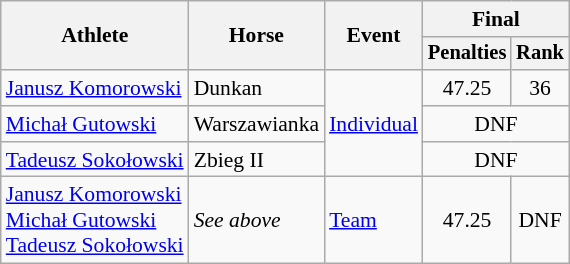<table class="wikitable" style="font-size:90%">
<tr>
<th rowspan="2">Athlete</th>
<th rowspan="2">Horse</th>
<th rowspan="2">Event</th>
<th colspan="2">Final</th>
</tr>
<tr style="font-size:95%">
<th>Penalties</th>
<th>Rank</th>
</tr>
<tr align=center>
<td align=left><a href='#'>Janusz Komorowski</a></td>
<td align=left>Dunkan</td>
<td align=left rowspan=3><a href='#'>Individual</a></td>
<td>47.25</td>
<td>36</td>
</tr>
<tr align=center>
<td align=left><a href='#'>Michał Gutowski</a></td>
<td align=left>Warszawianka</td>
<td colspan=2>DNF</td>
</tr>
<tr align=center>
<td align=left><a href='#'>Tadeusz Sokołowski</a></td>
<td align=left>Zbieg II</td>
<td colspan=2>DNF</td>
</tr>
<tr align=center>
<td align=left><a href='#'>Janusz Komorowski</a><br><a href='#'>Michał Gutowski</a><br><a href='#'>Tadeusz Sokołowski</a></td>
<td align=left><em>See above</em></td>
<td align=left><a href='#'>Team</a></td>
<td>47.25</td>
<td colspan=1>DNF</td>
</tr>
</table>
